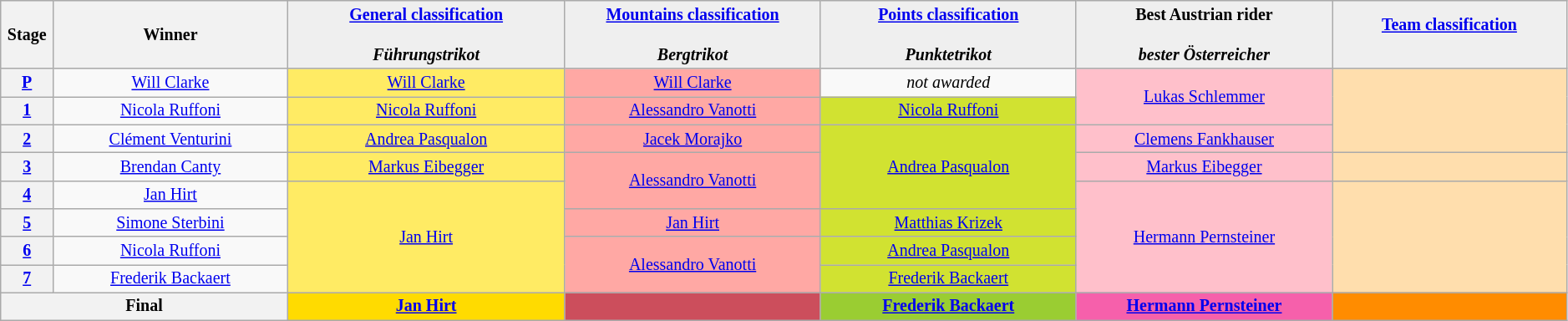<table class="wikitable" style="text-align: center; font-size:smaller;">
<tr style="background:#efefef;">
<th style="width:1%;">Stage</th>
<th style="width:11%;">Winner</th>
<th style="background:#efefef; width:13%;"><a href='#'>General classification</a><br><br><em>Führungstrikot</em></th>
<th style="background:#efefef; width:12%;"><a href='#'>Mountains classification</a><br><br><em>Bergtrikot</em></th>
<th style="background:#efefef; width:12%;"><a href='#'>Points classification</a><br><br><em>Punktetrikot</em></th>
<th style="background:#efefef; width:12%;">Best Austrian rider<br><br><em>bester Österreicher</em></th>
<th style="background:#efefef; width:11%;"><a href='#'>Team classification</a><br><br><em> </em></th>
</tr>
<tr>
<th><a href='#'>P</a></th>
<td><a href='#'>Will Clarke</a></td>
<td style="background:#FFEB64;"><a href='#'>Will Clarke</a></td>
<td style="background:#FFA8A4;"><a href='#'>Will Clarke</a></td>
<td style="background:offwhite;"><em>not awarded</em></td>
<td style="background:pink;" rowspan=2><a href='#'>Lukas Schlemmer</a></td>
<td style="background:navajowhite;" rowspan=3></td>
</tr>
<tr>
<th><a href='#'>1</a></th>
<td><a href='#'>Nicola Ruffoni</a></td>
<td style="background:#FFEB64;"><a href='#'>Nicola Ruffoni</a></td>
<td style="background:#FFA8A4;"><a href='#'>Alessandro Vanotti</a></td>
<td style="background:#D1E231;"><a href='#'>Nicola Ruffoni</a></td>
</tr>
<tr>
<th><a href='#'>2</a></th>
<td><a href='#'>Clément Venturini</a></td>
<td style="background:#FFEB64;"><a href='#'>Andrea Pasqualon</a></td>
<td style="background:#FFA8A4;"><a href='#'>Jacek Morajko</a></td>
<td style="background:#D1E231;" rowspan=3><a href='#'>Andrea Pasqualon</a></td>
<td style="background:pink;"><a href='#'>Clemens Fankhauser</a></td>
</tr>
<tr>
<th><a href='#'>3</a></th>
<td><a href='#'>Brendan Canty</a></td>
<td style="background:#FFEB64;"><a href='#'>Markus Eibegger</a></td>
<td style="background:#FFA8A4;" rowspan=2><a href='#'>Alessandro Vanotti</a></td>
<td style="background:pink;"><a href='#'>Markus Eibegger</a></td>
<td style="background:navajowhite;"></td>
</tr>
<tr>
<th><a href='#'>4</a></th>
<td><a href='#'>Jan Hirt</a></td>
<td style="background:#FFEB64;" rowspan=4><a href='#'>Jan Hirt</a></td>
<td style="background:pink;" rowspan=4><a href='#'>Hermann Pernsteiner</a></td>
<td style="background:navajowhite;" rowspan=4></td>
</tr>
<tr>
<th><a href='#'>5</a></th>
<td><a href='#'>Simone Sterbini</a></td>
<td style="background:#FFA8A4;"><a href='#'>Jan Hirt</a></td>
<td style="background:#D1E231;"><a href='#'>Matthias Krizek</a></td>
</tr>
<tr>
<th><a href='#'>6</a></th>
<td><a href='#'>Nicola Ruffoni</a></td>
<td style="background:#FFA8A4;" rowspan=2><a href='#'>Alessandro Vanotti</a></td>
<td style="background:#D1E231;"><a href='#'>Andrea Pasqualon</a></td>
</tr>
<tr>
<th><a href='#'>7</a></th>
<td><a href='#'>Frederik Backaert</a></td>
<td style="background:#D1E231;"><a href='#'>Frederik Backaert</a></td>
</tr>
<tr>
<th colspan=2>Final</th>
<th style="background:#FFDB00;"><a href='#'>Jan Hirt</a></th>
<th style="background:#CC4E5C;"></th>
<th style="background:#9ACD32;"><a href='#'>Frederik Backaert</a></th>
<th style="background:#F660AB;"><a href='#'>Hermann Pernsteiner</a></th>
<th style="background:#FF8C00;"></th>
</tr>
</table>
